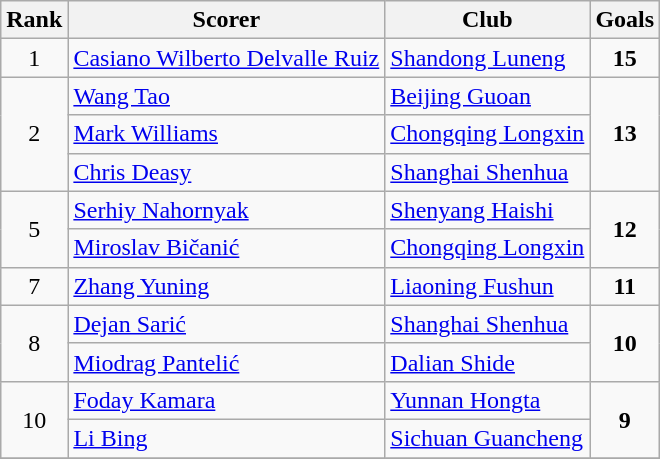<table class="wikitable">
<tr>
<th>Rank</th>
<th>Scorer</th>
<th>Club</th>
<th>Goals</th>
</tr>
<tr>
<td rowspan=1 align=center>1</td>
<td> <a href='#'>Casiano Wilberto Delvalle Ruiz</a></td>
<td><a href='#'>Shandong Luneng</a></td>
<td rowspan=1 align=center><strong>15</strong></td>
</tr>
<tr>
<td rowspan=3 align=center>2</td>
<td> <a href='#'>Wang Tao</a></td>
<td><a href='#'>Beijing Guoan</a></td>
<td rowspan=3 align=center><strong>13</strong></td>
</tr>
<tr>
<td> <a href='#'>Mark Williams</a></td>
<td><a href='#'>Chongqing Longxin</a></td>
</tr>
<tr>
<td> <a href='#'>Chris Deasy</a></td>
<td><a href='#'>Shanghai Shenhua</a></td>
</tr>
<tr>
<td rowspan=2 align=center>5</td>
<td> <a href='#'>Serhiy Nahornyak</a></td>
<td><a href='#'>Shenyang Haishi</a></td>
<td rowspan=2 align=center><strong>12</strong></td>
</tr>
<tr>
<td> <a href='#'>Miroslav Bičanić</a></td>
<td><a href='#'>Chongqing Longxin</a></td>
</tr>
<tr>
<td rowspan=1 align=center>7</td>
<td> <a href='#'>Zhang Yuning</a></td>
<td><a href='#'>Liaoning Fushun</a></td>
<td rowspan=1 align=center><strong>11</strong></td>
</tr>
<tr>
<td rowspan=2 align=center>8</td>
<td> <a href='#'>Dejan Sarić</a></td>
<td><a href='#'>Shanghai Shenhua</a></td>
<td rowspan=2 align=center><strong>10</strong></td>
</tr>
<tr>
<td> <a href='#'>Miodrag Pantelić</a></td>
<td><a href='#'>Dalian Shide</a></td>
</tr>
<tr>
<td rowspan=2 align=center>10</td>
<td> <a href='#'>Foday Kamara</a></td>
<td><a href='#'>Yunnan Hongta</a></td>
<td rowspan=2 align=center><strong>9</strong></td>
</tr>
<tr>
<td> <a href='#'>Li Bing</a></td>
<td><a href='#'>Sichuan Guancheng</a></td>
</tr>
<tr>
</tr>
</table>
